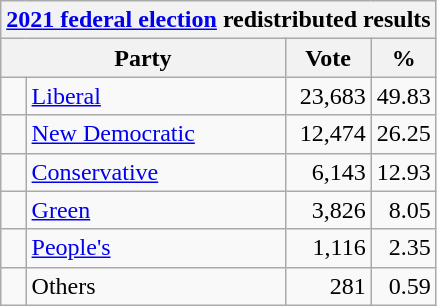<table class="wikitable">
<tr>
<th colspan="4"><a href='#'>2021 federal election</a> redistributed results</th>
</tr>
<tr>
<th bgcolor="#DDDDFF" width="130px" colspan="2">Party</th>
<th bgcolor="#DDDDFF" width="50px">Vote</th>
<th bgcolor="#DDDDFF" width="30px">%</th>
</tr>
<tr>
<td> </td>
<td><a href='#'>Liberal</a></td>
<td align=right>23,683</td>
<td align=right>49.83</td>
</tr>
<tr>
<td> </td>
<td><a href='#'>New Democratic</a></td>
<td align=right>12,474</td>
<td align=right>26.25</td>
</tr>
<tr>
<td> </td>
<td><a href='#'>Conservative</a></td>
<td align=right>6,143</td>
<td align=right>12.93</td>
</tr>
<tr>
<td> </td>
<td><a href='#'>Green</a></td>
<td align=right>3,826</td>
<td align=right>8.05</td>
</tr>
<tr>
<td> </td>
<td><a href='#'>People's</a></td>
<td align=right>1,116</td>
<td align=right>2.35</td>
</tr>
<tr>
<td> </td>
<td>Others</td>
<td align=right>281</td>
<td align=right>0.59</td>
</tr>
</table>
